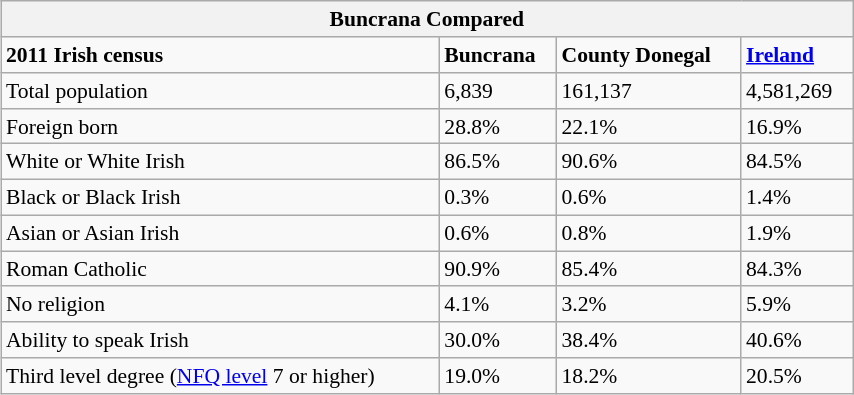<table class="wikitable" id="toc" style="float: right; margin-left: 2em; width: 45%; font-size: 90%;" cellspacing="3">
<tr>
<th colspan="4"><strong>Buncrana Compared</strong></th>
</tr>
<tr>
<td><strong>2011 Irish census</strong></td>
<td><strong>Buncrana</strong></td>
<td><strong>County Donegal</strong></td>
<td><strong><a href='#'>Ireland</a></strong></td>
</tr>
<tr>
<td>Total population</td>
<td>6,839</td>
<td>161,137</td>
<td>4,581,269</td>
</tr>
<tr>
<td>Foreign born</td>
<td>28.8%</td>
<td>22.1%</td>
<td>16.9%</td>
</tr>
<tr>
<td>White or White Irish</td>
<td>86.5%</td>
<td>90.6%</td>
<td>84.5%</td>
</tr>
<tr>
<td>Black or Black Irish</td>
<td>0.3%</td>
<td>0.6%</td>
<td>1.4%</td>
</tr>
<tr>
<td>Asian or Asian Irish</td>
<td>0.6%</td>
<td>0.8%</td>
<td>1.9%</td>
</tr>
<tr>
<td>Roman Catholic</td>
<td>90.9%</td>
<td>85.4%</td>
<td>84.3%</td>
</tr>
<tr>
<td>No religion</td>
<td>4.1%</td>
<td>3.2%</td>
<td>5.9%</td>
</tr>
<tr>
<td>Ability to speak Irish</td>
<td>30.0%</td>
<td>38.4%</td>
<td>40.6%</td>
</tr>
<tr>
<td>Third level degree (<a href='#'>NFQ level</a> 7 or higher)</td>
<td>19.0%</td>
<td>18.2%</td>
<td>20.5%</td>
</tr>
</table>
